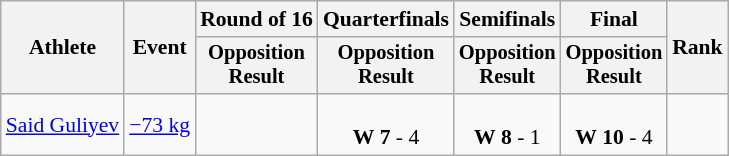<table class="wikitable" style="font-size:90%;">
<tr>
<th rowspan=2>Athlete</th>
<th rowspan=2>Event</th>
<th>Round of 16</th>
<th>Quarterfinals</th>
<th>Semifinals</th>
<th>Final</th>
<th rowspan=2>Rank</th>
</tr>
<tr style="font-size:95%">
<th>Opposition<br>Result</th>
<th>Opposition<br>Result</th>
<th>Opposition<br>Result</th>
<th>Opposition<br>Result</th>
</tr>
<tr align=center>
<td align=left><a href='#'>Said Guliyev</a></td>
<td align=left><a href='#'>−73 kg</a></td>
<td></td>
<td><br><strong>W</strong> <strong>7</strong> - 4</td>
<td><br><strong>W</strong> <strong>8</strong> - 1</td>
<td><br><strong>W</strong> <strong>10</strong> - 4</td>
<td></td>
</tr>
</table>
